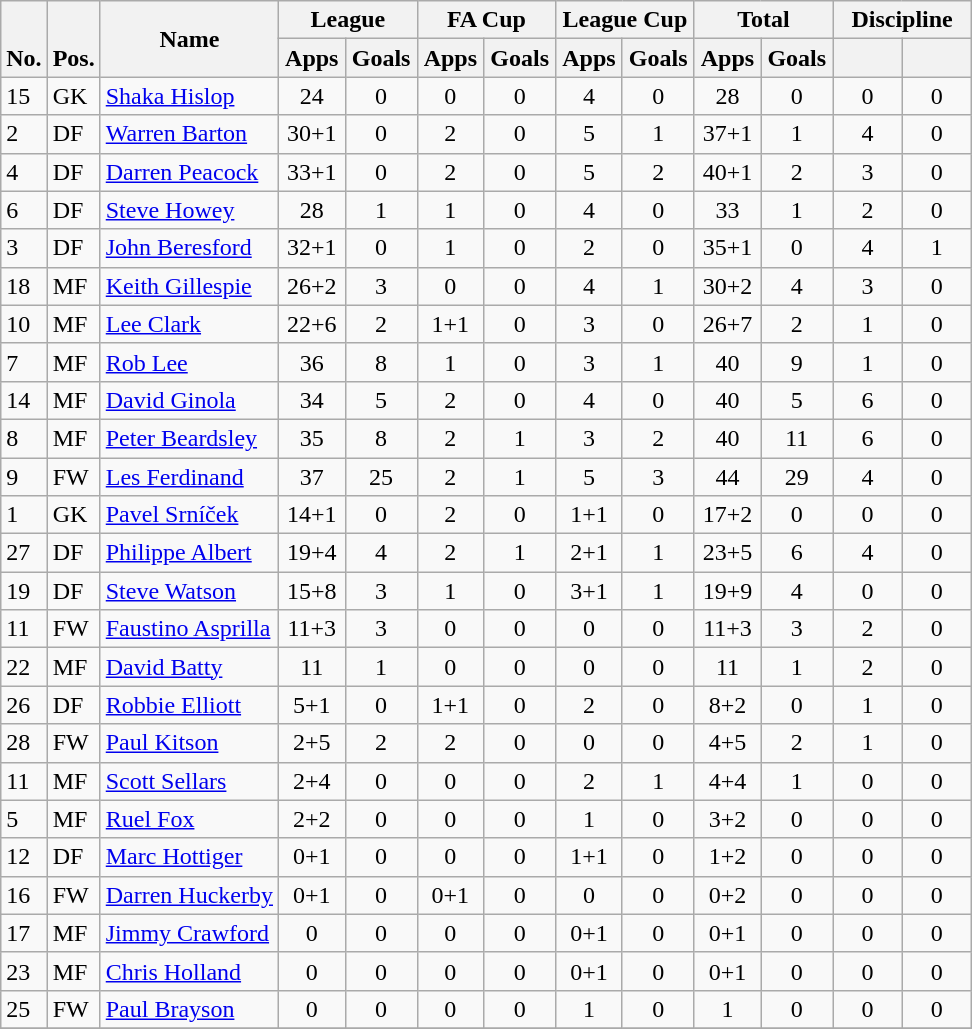<table class="wikitable" style="text-align:center">
<tr>
<th rowspan="2" style="vertical-align:bottom;">No.</th>
<th rowspan="2" style="vertical-align:bottom;">Pos.</th>
<th rowspan="2">Name</th>
<th colspan="2" style="width:85px;">League</th>
<th colspan="2" style="width:85px;">FA Cup</th>
<th colspan="2" style="width:85px;">League Cup</th>
<th colspan="2" style="width:85px;">Total</th>
<th colspan="2" style="width:85px;">Discipline</th>
</tr>
<tr>
<th>Apps</th>
<th>Goals</th>
<th>Apps</th>
<th>Goals</th>
<th>Apps</th>
<th>Goals</th>
<th>Apps</th>
<th>Goals</th>
<th></th>
<th></th>
</tr>
<tr>
<td align="left">15</td>
<td align="left">GK</td>
<td align="left"> <a href='#'>Shaka Hislop</a></td>
<td>24</td>
<td>0</td>
<td>0</td>
<td>0</td>
<td>4</td>
<td>0</td>
<td>28</td>
<td>0</td>
<td>0</td>
<td>0</td>
</tr>
<tr>
<td align="left">2</td>
<td align="left">DF</td>
<td align="left"> <a href='#'>Warren Barton</a></td>
<td>30+1</td>
<td>0</td>
<td>2</td>
<td>0</td>
<td>5</td>
<td>1</td>
<td>37+1</td>
<td>1</td>
<td>4</td>
<td>0</td>
</tr>
<tr>
<td align="left">4</td>
<td align="left">DF</td>
<td align="left"> <a href='#'>Darren Peacock</a></td>
<td>33+1</td>
<td>0</td>
<td>2</td>
<td>0</td>
<td>5</td>
<td>2</td>
<td>40+1</td>
<td>2</td>
<td>3</td>
<td>0</td>
</tr>
<tr>
<td align="left">6</td>
<td align="left">DF</td>
<td align="left"> <a href='#'>Steve Howey</a></td>
<td>28</td>
<td>1</td>
<td>1</td>
<td>0</td>
<td>4</td>
<td>0</td>
<td>33</td>
<td>1</td>
<td>2</td>
<td>0</td>
</tr>
<tr>
<td align="left">3</td>
<td align="left">DF</td>
<td align="left"> <a href='#'>John Beresford</a></td>
<td>32+1</td>
<td>0</td>
<td>1</td>
<td>0</td>
<td>2</td>
<td>0</td>
<td>35+1</td>
<td>0</td>
<td>4</td>
<td>1</td>
</tr>
<tr>
<td align="left">18</td>
<td align="left">MF</td>
<td align="left"> <a href='#'>Keith Gillespie</a></td>
<td>26+2</td>
<td>3</td>
<td>0</td>
<td>0</td>
<td>4</td>
<td>1</td>
<td>30+2</td>
<td>4</td>
<td>3</td>
<td>0</td>
</tr>
<tr>
<td align="left">10</td>
<td align="left">MF</td>
<td align="left"> <a href='#'>Lee Clark</a></td>
<td>22+6</td>
<td>2</td>
<td>1+1</td>
<td>0</td>
<td>3</td>
<td>0</td>
<td>26+7</td>
<td>2</td>
<td>1</td>
<td>0</td>
</tr>
<tr>
<td align="left">7</td>
<td align="left">MF</td>
<td align="left"> <a href='#'>Rob Lee</a></td>
<td>36</td>
<td>8</td>
<td>1</td>
<td>0</td>
<td>3</td>
<td>1</td>
<td>40</td>
<td>9</td>
<td>1</td>
<td>0</td>
</tr>
<tr>
<td align="left">14</td>
<td align="left">MF</td>
<td align="left"> <a href='#'>David Ginola</a></td>
<td>34</td>
<td>5</td>
<td>2</td>
<td>0</td>
<td>4</td>
<td>0</td>
<td>40</td>
<td>5</td>
<td>6</td>
<td>0</td>
</tr>
<tr>
<td align="left">8</td>
<td align="left">MF</td>
<td align="left"> <a href='#'>Peter Beardsley</a></td>
<td>35</td>
<td>8</td>
<td>2</td>
<td>1</td>
<td>3</td>
<td>2</td>
<td>40</td>
<td>11</td>
<td>6</td>
<td>0</td>
</tr>
<tr>
<td align="left">9</td>
<td align="left">FW</td>
<td align="left"> <a href='#'>Les Ferdinand</a></td>
<td>37</td>
<td>25</td>
<td>2</td>
<td>1</td>
<td>5</td>
<td>3</td>
<td>44</td>
<td>29</td>
<td>4</td>
<td>0</td>
</tr>
<tr>
<td align="left">1</td>
<td align="left">GK</td>
<td align="left"> <a href='#'>Pavel Srníček</a></td>
<td>14+1</td>
<td>0</td>
<td>2</td>
<td>0</td>
<td>1+1</td>
<td>0</td>
<td>17+2</td>
<td>0</td>
<td>0</td>
<td>0</td>
</tr>
<tr>
<td align="left">27</td>
<td align="left">DF</td>
<td align="left"> <a href='#'>Philippe Albert</a></td>
<td>19+4</td>
<td>4</td>
<td>2</td>
<td>1</td>
<td>2+1</td>
<td>1</td>
<td>23+5</td>
<td>6</td>
<td>4</td>
<td>0</td>
</tr>
<tr>
<td align="left">19</td>
<td align="left">DF</td>
<td align="left"> <a href='#'>Steve Watson</a></td>
<td>15+8</td>
<td>3</td>
<td>1</td>
<td>0</td>
<td>3+1</td>
<td>1</td>
<td>19+9</td>
<td>4</td>
<td>0</td>
<td>0</td>
</tr>
<tr>
<td align="left">11</td>
<td align="left">FW</td>
<td align="left"> <a href='#'>Faustino Asprilla</a></td>
<td>11+3</td>
<td>3</td>
<td>0</td>
<td>0</td>
<td>0</td>
<td>0</td>
<td>11+3</td>
<td>3</td>
<td>2</td>
<td>0</td>
</tr>
<tr>
<td align="left">22</td>
<td align="left">MF</td>
<td align="left"> <a href='#'>David Batty</a></td>
<td>11</td>
<td>1</td>
<td>0</td>
<td>0</td>
<td>0</td>
<td>0</td>
<td>11</td>
<td>1</td>
<td>2</td>
<td>0</td>
</tr>
<tr>
<td align="left">26</td>
<td align="left">DF</td>
<td align="left"> <a href='#'>Robbie Elliott</a></td>
<td>5+1</td>
<td>0</td>
<td>1+1</td>
<td>0</td>
<td>2</td>
<td>0</td>
<td>8+2</td>
<td>0</td>
<td>1</td>
<td>0</td>
</tr>
<tr>
<td align="left">28</td>
<td align="left">FW</td>
<td align="left"> <a href='#'>Paul Kitson</a></td>
<td>2+5</td>
<td>2</td>
<td>2</td>
<td>0</td>
<td>0</td>
<td>0</td>
<td>4+5</td>
<td>2</td>
<td>1</td>
<td>0</td>
</tr>
<tr>
<td align="left">11</td>
<td align="left">MF</td>
<td align="left"> <a href='#'>Scott Sellars</a></td>
<td>2+4</td>
<td>0</td>
<td>0</td>
<td>0</td>
<td>2</td>
<td>1</td>
<td>4+4</td>
<td>1</td>
<td>0</td>
<td>0</td>
</tr>
<tr>
<td align="left">5</td>
<td align="left">MF</td>
<td align="left"> <a href='#'>Ruel Fox</a></td>
<td>2+2</td>
<td>0</td>
<td>0</td>
<td>0</td>
<td>1</td>
<td>0</td>
<td>3+2</td>
<td>0</td>
<td>0</td>
<td>0</td>
</tr>
<tr>
<td align="left">12</td>
<td align="left">DF</td>
<td align="left"> <a href='#'>Marc Hottiger</a></td>
<td>0+1</td>
<td>0</td>
<td>0</td>
<td>0</td>
<td>1+1</td>
<td>0</td>
<td>1+2</td>
<td>0</td>
<td>0</td>
<td>0</td>
</tr>
<tr>
<td align="left">16</td>
<td align="left">FW</td>
<td align="left"> <a href='#'>Darren Huckerby</a></td>
<td>0+1</td>
<td>0</td>
<td>0+1</td>
<td>0</td>
<td>0</td>
<td>0</td>
<td>0+2</td>
<td>0</td>
<td>0</td>
<td>0</td>
</tr>
<tr>
<td align="left">17</td>
<td align="left">MF</td>
<td align="left"> <a href='#'>Jimmy Crawford</a></td>
<td>0</td>
<td>0</td>
<td>0</td>
<td>0</td>
<td>0+1</td>
<td>0</td>
<td>0+1</td>
<td>0</td>
<td>0</td>
<td>0</td>
</tr>
<tr>
<td align="left">23</td>
<td align="left">MF</td>
<td align="left"> <a href='#'>Chris Holland</a></td>
<td>0</td>
<td>0</td>
<td>0</td>
<td>0</td>
<td>0+1</td>
<td>0</td>
<td>0+1</td>
<td>0</td>
<td>0</td>
<td>0</td>
</tr>
<tr>
<td align="left">25</td>
<td align="left">FW</td>
<td align="left"> <a href='#'>Paul Brayson</a></td>
<td>0</td>
<td>0</td>
<td>0</td>
<td>0</td>
<td>1</td>
<td>0</td>
<td>1</td>
<td>0</td>
<td>0</td>
<td>0</td>
</tr>
<tr>
</tr>
</table>
